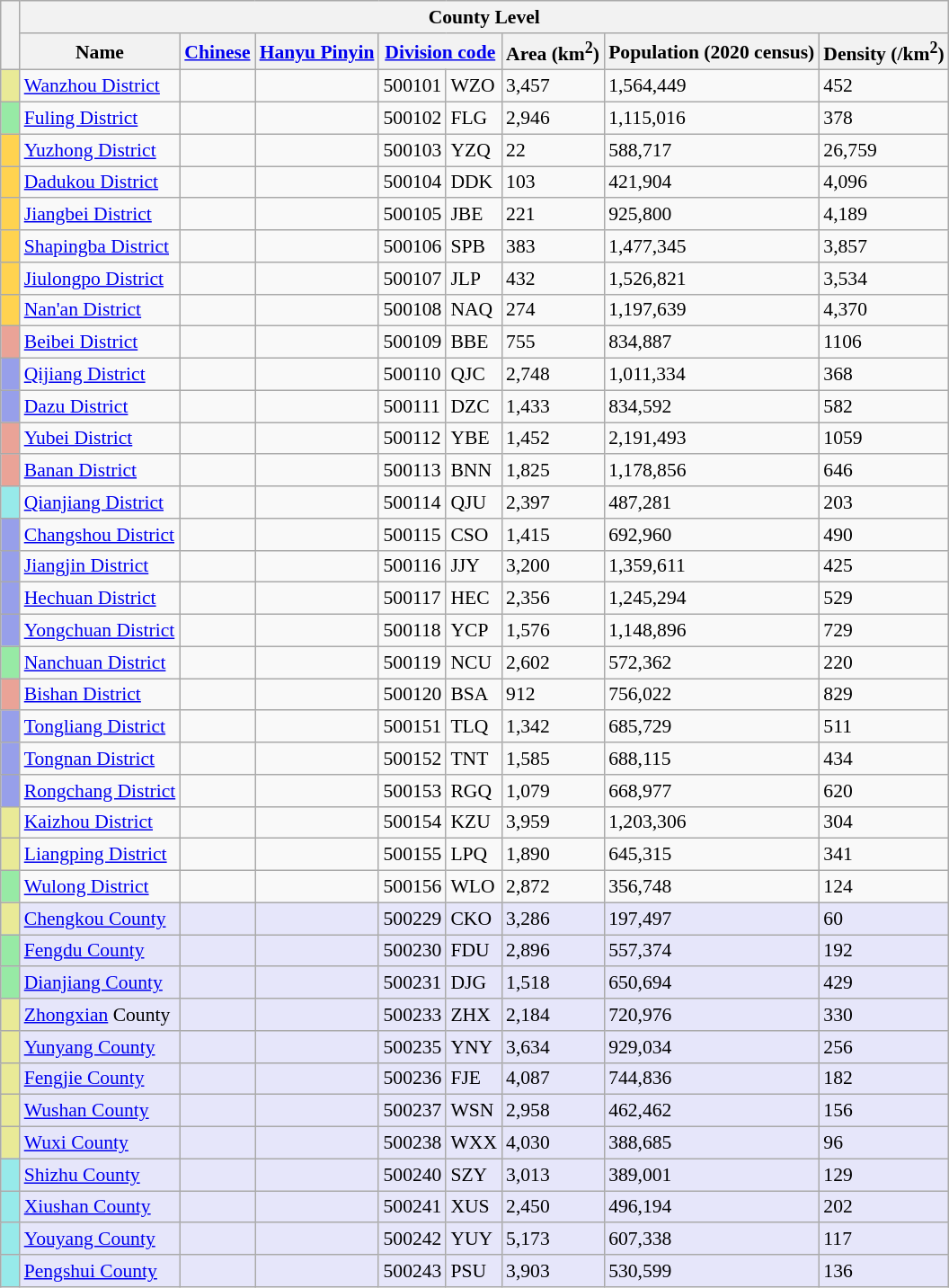<table class="wikitable sortable" style="padding: 24em 0; font-size: 90%;">
<tr>
<th rowspan="2"></th>
<th colspan="8">County Level</th>
</tr>
<tr>
<th>Name</th>
<th><a href='#'>Chinese</a></th>
<th><a href='#'>Hanyu Pinyin</a></th>
<th colspan="2"><a href='#'>Division code</a></th>
<th>Area (km<sup>2</sup>)</th>
<th>Population (2020 census)</th>
<th>Density (/km<sup>2</sup>)</th>
</tr>
<tr>
<td bgcolor="#E9EA97">  </td>
<td><a href='#'>Wanzhou District</a></td>
<td></td>
<td></td>
<td>500101</td>
<td>WZO</td>
<td>3,457</td>
<td>1,564,449</td>
<td>452</td>
</tr>
<tr>
<td bgcolor="#97EAA5">  </td>
<td><a href='#'>Fuling District</a></td>
<td></td>
<td></td>
<td>500102</td>
<td>FLG</td>
<td>2,946</td>
<td>1,115,016</td>
<td>378</td>
</tr>
<tr>
<td bgcolor="#FFD350">  </td>
<td><a href='#'>Yuzhong District</a><br></td>
<td></td>
<td></td>
<td>500103</td>
<td>YZQ</td>
<td>22</td>
<td>588,717</td>
<td>26,759</td>
</tr>
<tr>
<td bgcolor="#FFD350">  </td>
<td><a href='#'>Dadukou District</a></td>
<td></td>
<td></td>
<td>500104</td>
<td>DDK</td>
<td>103</td>
<td>421,904</td>
<td>4,096</td>
</tr>
<tr>
<td bgcolor="#FFD350">  </td>
<td><a href='#'>Jiangbei District</a></td>
<td></td>
<td></td>
<td>500105</td>
<td>JBE</td>
<td>221</td>
<td>925,800</td>
<td>4,189</td>
</tr>
<tr>
<td bgcolor="#FFD350">  </td>
<td><a href='#'>Shapingba District</a></td>
<td></td>
<td></td>
<td>500106</td>
<td>SPB</td>
<td>383</td>
<td>1,477,345</td>
<td>3,857</td>
</tr>
<tr>
<td bgcolor="#FFD350">  </td>
<td><a href='#'>Jiulongpo District</a></td>
<td></td>
<td></td>
<td>500107</td>
<td>JLP</td>
<td>432</td>
<td>1,526,821</td>
<td>3,534</td>
</tr>
<tr>
<td bgcolor="#FFD350">  </td>
<td><a href='#'>Nan'an District</a></td>
<td></td>
<td></td>
<td>500108</td>
<td>NAQ</td>
<td>274</td>
<td>1,197,639</td>
<td>4,370</td>
</tr>
<tr>
<td bgcolor="#EAA397">  </td>
<td><a href='#'>Beibei District</a></td>
<td></td>
<td></td>
<td>500109</td>
<td>BBE</td>
<td>755</td>
<td>834,887</td>
<td>1106</td>
</tr>
<tr>
<td bgcolor="#979FEA">  </td>
<td><a href='#'>Qijiang District</a></td>
<td></td>
<td></td>
<td>500110</td>
<td>QJC</td>
<td>2,748</td>
<td>1,011,334</td>
<td>368</td>
</tr>
<tr>
<td bgcolor="#979FEA">  </td>
<td><a href='#'>Dazu District</a></td>
<td></td>
<td></td>
<td>500111</td>
<td>DZC</td>
<td>1,433</td>
<td>834,592</td>
<td>582</td>
</tr>
<tr>
<td bgcolor="#EAA397">  </td>
<td><a href='#'>Yubei District</a></td>
<td></td>
<td></td>
<td>500112</td>
<td>YBE</td>
<td>1,452</td>
<td>2,191,493</td>
<td>1059</td>
</tr>
<tr>
<td bgcolor="#EAA397">  </td>
<td><a href='#'>Banan District</a></td>
<td></td>
<td></td>
<td>500113</td>
<td>BNN</td>
<td>1,825</td>
<td>1,178,856</td>
<td>646</td>
</tr>
<tr>
<td bgcolor="#97EAEA">  </td>
<td><a href='#'>Qianjiang District</a></td>
<td></td>
<td></td>
<td>500114</td>
<td>QJU</td>
<td>2,397</td>
<td>487,281</td>
<td>203</td>
</tr>
<tr>
<td bgcolor="#979FEA">  </td>
<td><a href='#'>Changshou District</a></td>
<td></td>
<td></td>
<td>500115</td>
<td>CSO</td>
<td>1,415</td>
<td>692,960</td>
<td>490</td>
</tr>
<tr>
<td bgcolor="#979FEA">  </td>
<td><a href='#'>Jiangjin District</a></td>
<td></td>
<td></td>
<td>500116</td>
<td>JJY</td>
<td>3,200</td>
<td>1,359,611</td>
<td>425</td>
</tr>
<tr>
<td bgcolor="#979FEA">  </td>
<td><a href='#'>Hechuan District</a></td>
<td></td>
<td></td>
<td>500117</td>
<td>HEC</td>
<td>2,356</td>
<td>1,245,294</td>
<td>529</td>
</tr>
<tr>
<td bgcolor="#979FEA">  </td>
<td><a href='#'>Yongchuan District</a></td>
<td></td>
<td></td>
<td>500118</td>
<td>YCP</td>
<td>1,576</td>
<td>1,148,896</td>
<td>729</td>
</tr>
<tr>
<td bgcolor="#97EAA5">  </td>
<td><a href='#'>Nanchuan District</a></td>
<td></td>
<td></td>
<td>500119</td>
<td>NCU</td>
<td>2,602</td>
<td>572,362</td>
<td>220</td>
</tr>
<tr>
<td bgcolor="#EAA397">  </td>
<td><a href='#'>Bishan District</a></td>
<td></td>
<td></td>
<td>500120</td>
<td>BSA</td>
<td>912</td>
<td>756,022</td>
<td>829</td>
</tr>
<tr>
<td bgcolor="#979FEA">  </td>
<td><a href='#'>Tongliang District</a></td>
<td></td>
<td></td>
<td>500151</td>
<td>TLQ</td>
<td>1,342</td>
<td>685,729</td>
<td>511</td>
</tr>
<tr>
<td bgcolor="#979FEA">  </td>
<td><a href='#'>Tongnan District</a></td>
<td></td>
<td></td>
<td>500152</td>
<td>TNT</td>
<td>1,585</td>
<td>688,115</td>
<td>434</td>
</tr>
<tr>
<td bgcolor="#979FEA">  </td>
<td><a href='#'>Rongchang District</a></td>
<td></td>
<td></td>
<td>500153</td>
<td>RGQ</td>
<td>1,079</td>
<td>668,977</td>
<td>620</td>
</tr>
<tr>
<td bgcolor="#E9EA97">  </td>
<td><a href='#'>Kaizhou District</a></td>
<td></td>
<td></td>
<td>500154</td>
<td>KZU</td>
<td>3,959</td>
<td>1,203,306</td>
<td>304</td>
</tr>
<tr>
<td bgcolor="#E9EA97">  </td>
<td><a href='#'>Liangping District</a></td>
<td></td>
<td></td>
<td>500155</td>
<td>LPQ</td>
<td>1,890</td>
<td>645,315</td>
<td>341</td>
</tr>
<tr>
<td bgcolor="#97EAA5">  </td>
<td><a href='#'>Wulong District</a></td>
<td></td>
<td></td>
<td>500156</td>
<td>WLO</td>
<td>2,872</td>
<td>356,748</td>
<td>124</td>
</tr>
<tr bgcolor="#E6E6FA">
<td bgcolor="#E9EA97">  </td>
<td><a href='#'>Chengkou County</a></td>
<td></td>
<td></td>
<td>500229</td>
<td>CKO</td>
<td>3,286</td>
<td>197,497</td>
<td>60</td>
</tr>
<tr bgcolor="#E6E6FA">
<td bgcolor="#97EAA5">  </td>
<td><a href='#'>Fengdu County</a></td>
<td></td>
<td></td>
<td>500230</td>
<td>FDU</td>
<td>2,896</td>
<td>557,374</td>
<td>192</td>
</tr>
<tr bgcolor="#E6E6FA">
<td bgcolor="#97EAA5">  </td>
<td><a href='#'>Dianjiang County</a></td>
<td></td>
<td></td>
<td>500231</td>
<td>DJG</td>
<td>1,518</td>
<td>650,694</td>
<td>429</td>
</tr>
<tr bgcolor="#E6E6FA">
<td bgcolor="#E9EA97">  </td>
<td><a href='#'>Zhongxian</a> County</td>
<td></td>
<td></td>
<td>500233</td>
<td>ZHX</td>
<td>2,184</td>
<td>720,976</td>
<td>330</td>
</tr>
<tr bgcolor="#E6E6FA">
<td bgcolor="#E9EA97">  </td>
<td><a href='#'>Yunyang County</a></td>
<td></td>
<td></td>
<td>500235</td>
<td>YNY</td>
<td>3,634</td>
<td>929,034</td>
<td>256</td>
</tr>
<tr bgcolor="#E6E6FA">
<td bgcolor="#E9EA97">  </td>
<td><a href='#'>Fengjie County</a></td>
<td></td>
<td></td>
<td>500236</td>
<td>FJE</td>
<td>4,087</td>
<td>744,836</td>
<td>182</td>
</tr>
<tr bgcolor="#E6E6FA">
<td bgcolor="#E9EA97">  </td>
<td><a href='#'>Wushan County</a></td>
<td></td>
<td></td>
<td>500237</td>
<td>WSN</td>
<td>2,958</td>
<td>462,462</td>
<td>156</td>
</tr>
<tr bgcolor="#E6E6FA">
<td bgcolor="#E9EA97">  </td>
<td><a href='#'>Wuxi County</a></td>
<td></td>
<td></td>
<td>500238</td>
<td>WXX</td>
<td>4,030</td>
<td>388,685</td>
<td>96</td>
</tr>
<tr bgcolor="#E6E6FA">
<td bgcolor="#97EAEA">  </td>
<td><a href='#'>Shizhu County</a></td>
<td></td>
<td></td>
<td>500240</td>
<td>SZY</td>
<td>3,013</td>
<td>389,001</td>
<td>129</td>
</tr>
<tr bgcolor="#E6E6FA">
<td bgcolor="#97EAEA">  </td>
<td><a href='#'>Xiushan County</a></td>
<td></td>
<td></td>
<td>500241</td>
<td>XUS</td>
<td>2,450</td>
<td>496,194</td>
<td>202</td>
</tr>
<tr bgcolor="#E6E6FA">
<td bgcolor="#97EAEA">  </td>
<td><a href='#'>Youyang County</a></td>
<td></td>
<td></td>
<td>500242</td>
<td>YUY</td>
<td>5,173</td>
<td>607,338</td>
<td>117</td>
</tr>
<tr bgcolor="#E6E6FA">
<td bgcolor="#97EAEA">  </td>
<td><a href='#'>Pengshui County</a></td>
<td></td>
<td></td>
<td>500243</td>
<td>PSU</td>
<td>3,903</td>
<td>530,599</td>
<td>136</td>
</tr>
</table>
